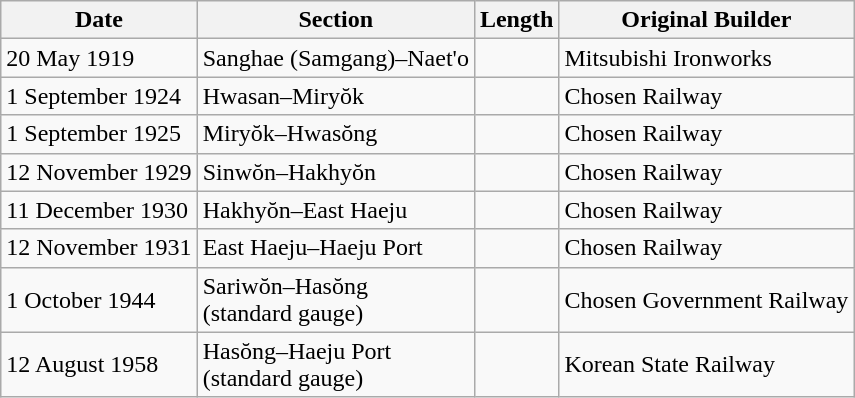<table class="wikitable">
<tr>
<th>Date</th>
<th>Section</th>
<th>Length</th>
<th>Original Builder</th>
</tr>
<tr>
<td>20 May 1919</td>
<td>Sanghae (Samgang)–Naet'o</td>
<td></td>
<td>Mitsubishi Ironworks</td>
</tr>
<tr>
<td>1 September 1924</td>
<td>Hwasan–Miryŏk</td>
<td></td>
<td>Chosen Railway</td>
</tr>
<tr>
<td>1 September 1925</td>
<td>Miryŏk–Hwasŏng</td>
<td></td>
<td>Chosen Railway</td>
</tr>
<tr>
<td>12 November 1929</td>
<td>Sinwŏn–Hakhyŏn</td>
<td></td>
<td>Chosen Railway</td>
</tr>
<tr>
<td>11 December 1930</td>
<td>Hakhyŏn–East Haeju</td>
<td></td>
<td>Chosen Railway</td>
</tr>
<tr>
<td>12 November 1931</td>
<td>East Haeju–Haeju Port</td>
<td></td>
<td>Chosen Railway</td>
</tr>
<tr>
<td>1 October 1944</td>
<td>Sariwŏn–Hasŏng<br>(standard gauge)</td>
<td></td>
<td>Chosen Government Railway</td>
</tr>
<tr>
<td>12 August 1958</td>
<td>Hasŏng–Haeju Port<br>(standard gauge)</td>
<td></td>
<td>Korean State Railway</td>
</tr>
</table>
